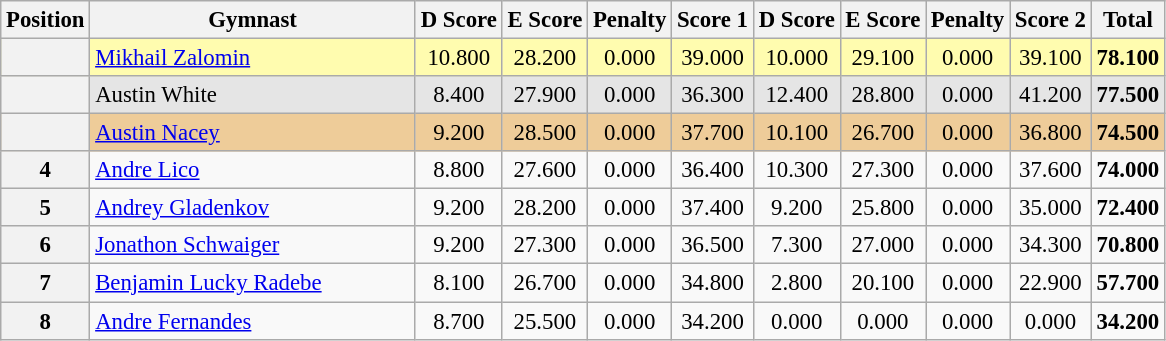<table class="wikitable sortable" style="text-align:center; font-size:95%">
<tr>
<th scope=col>Position</th>
<th scope="col" style="width:210px;">Gymnast</th>
<th scope=col>D Score</th>
<th scope=col>E Score</th>
<th scope=col>Penalty</th>
<th scope=col>Score 1</th>
<th scope=col>D Score</th>
<th scope=col>E Score</th>
<th scope=col>Penalty</th>
<th scope=col>Score 2</th>
<th scope=col>Total</th>
</tr>
<tr style="background:#fffcaf;">
<th scope=row style="text-align:center"></th>
<td style="text-align:left;"> <a href='#'>Mikhail Zalomin</a></td>
<td>10.800</td>
<td>28.200</td>
<td>0.000</td>
<td>39.000</td>
<td>10.000</td>
<td>29.100</td>
<td>0.000</td>
<td>39.100</td>
<td><strong>78.100</strong></td>
</tr>
<tr style="background:#e5e5e5;">
<th scope=row style="text-align:center"></th>
<td style="text-align:left;"> Austin White</td>
<td>8.400</td>
<td>27.900</td>
<td>0.000</td>
<td>36.300</td>
<td>12.400</td>
<td>28.800</td>
<td>0.000</td>
<td>41.200</td>
<td><strong>77.500</strong></td>
</tr>
<tr style="background:#ec9;">
<th scope=row style="text-align:center"></th>
<td style="text-align:left;"> <a href='#'>Austin Nacey</a></td>
<td>9.200</td>
<td>28.500</td>
<td>0.000</td>
<td>37.700</td>
<td>10.100</td>
<td>26.700</td>
<td>0.000</td>
<td>36.800</td>
<td><strong>74.500</strong></td>
</tr>
<tr>
<th scope=row style="text-align:center">4</th>
<td style="text-align:left;"> <a href='#'>Andre Lico</a></td>
<td>8.800</td>
<td>27.600</td>
<td>0.000</td>
<td>36.400</td>
<td>10.300</td>
<td>27.300</td>
<td>0.000</td>
<td>37.600</td>
<td><strong>74.000</strong></td>
</tr>
<tr>
<th scope=row style="text-align:center">5</th>
<td style="text-align:left;"> <a href='#'>Andrey Gladenkov</a></td>
<td>9.200</td>
<td>28.200</td>
<td>0.000</td>
<td>37.400</td>
<td>9.200</td>
<td>25.800</td>
<td>0.000</td>
<td>35.000</td>
<td><strong>72.400</strong></td>
</tr>
<tr>
<th scope=row style="text-align:center">6</th>
<td style="text-align:left;"> <a href='#'>Jonathon Schwaiger</a></td>
<td>9.200</td>
<td>27.300</td>
<td>0.000</td>
<td>36.500</td>
<td>7.300</td>
<td>27.000</td>
<td>0.000</td>
<td>34.300</td>
<td><strong>70.800</strong></td>
</tr>
<tr>
<th scope=row style="text-align:center">7</th>
<td style="text-align:left;"> <a href='#'>Benjamin Lucky Radebe</a></td>
<td>8.100</td>
<td>26.700</td>
<td>0.000</td>
<td>34.800</td>
<td>2.800</td>
<td>20.100</td>
<td>0.000</td>
<td>22.900</td>
<td><strong>57.700</strong></td>
</tr>
<tr>
<th scope=row style="text-align:center">8</th>
<td style="text-align:left;"> <a href='#'>Andre Fernandes</a></td>
<td>8.700</td>
<td>25.500</td>
<td>0.000</td>
<td>34.200</td>
<td>0.000</td>
<td>0.000</td>
<td>0.000</td>
<td>0.000</td>
<td><strong>34.200</strong></td>
</tr>
</table>
